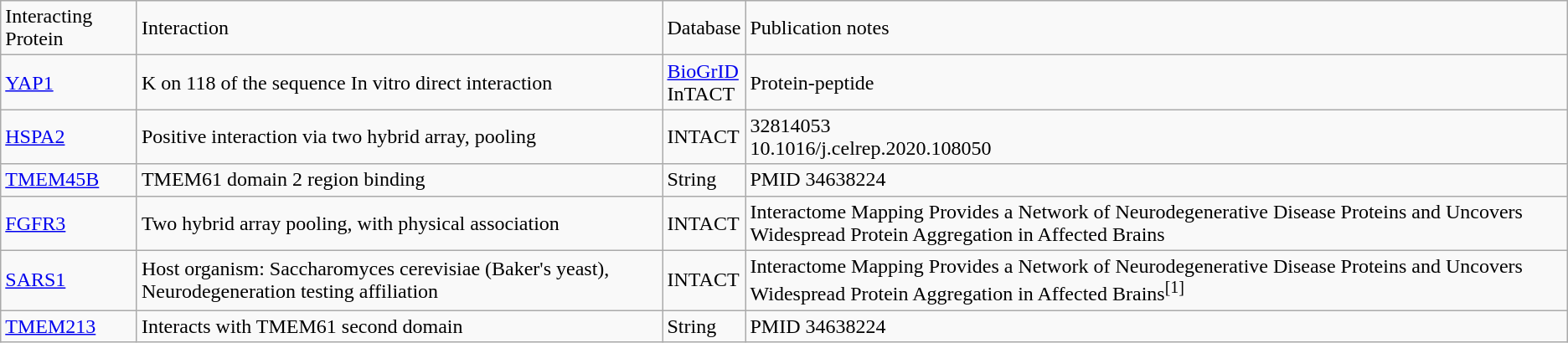<table class="wikitable">
<tr>
<td>Interacting Protein</td>
<td>Interaction</td>
<td>Database</td>
<td>Publication notes</td>
</tr>
<tr>
<td><a href='#'>YAP1</a></td>
<td>K on 118 of the sequence In vitro direct interaction</td>
<td><a href='#'>BioGrID</a><br>InTACT</td>
<td>Protein-peptide</td>
</tr>
<tr>
<td><a href='#'>HSPA2</a></td>
<td>Positive interaction via two hybrid array, pooling</td>
<td>INTACT</td>
<td>32814053<br>10.1016/j.celrep.2020.108050</td>
</tr>
<tr>
<td><a href='#'>TMEM45B</a></td>
<td>TMEM61 domain 2 region binding</td>
<td>String</td>
<td>PMID 34638224</td>
</tr>
<tr>
<td><a href='#'>FGFR3</a></td>
<td>Two hybrid array pooling, with physical association</td>
<td>INTACT</td>
<td>Interactome Mapping Provides a Network of Neurodegenerative Disease Proteins and Uncovers Widespread Protein Aggregation in Affected Brains</td>
</tr>
<tr>
<td><a href='#'>SARS1</a></td>
<td>Host organism: Saccharomyces cerevisiae (Baker's yeast), Neurodegeneration testing affiliation</td>
<td>INTACT</td>
<td>Interactome Mapping Provides a Network of Neurodegenerative Disease Proteins and Uncovers Widespread Protein Aggregation in Affected Brains<sup>[1]</sup></td>
</tr>
<tr>
<td><a href='#'>TMEM213</a></td>
<td>Interacts with TMEM61 second domain</td>
<td>String</td>
<td>PMID 34638224</td>
</tr>
</table>
